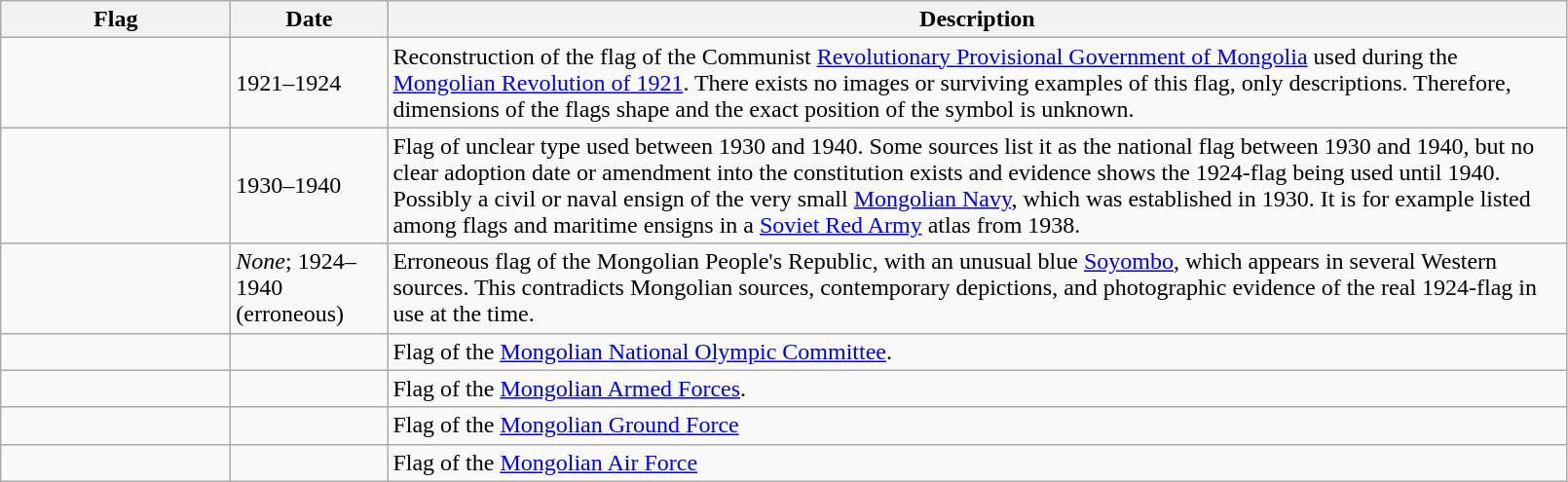<table class="wikitable">
<tr>
<th width="150px">Flag</th>
<th width="100px">Date</th>
<th width="800px">Description</th>
</tr>
<tr>
<td></td>
<td>1921–1924</td>
<td>Reconstruction of the flag of the Communist <a href='#'>Revolutionary Provisional Government of Mongolia</a> used during the <a href='#'>Mongolian Revolution of 1921</a>. There exists no images or surviving examples of this flag, only descriptions. Therefore, dimensions of the flags shape and the exact position of the symbol is unknown.</td>
</tr>
<tr>
<td></td>
<td>1930–1940</td>
<td>Flag of unclear type used between 1930 and 1940. Some sources list it as the national flag between 1930 and 1940, but no clear adoption date or amendment into the constitution exists and evidence shows the 1924-flag being used until 1940. Possibly a civil or naval ensign of the very small <a href='#'>Mongolian Navy</a>, which was established in 1930. It is for example listed among flags and maritime ensigns in a <a href='#'>Soviet Red Army</a> atlas from 1938.</td>
</tr>
<tr>
<td></td>
<td><em>None</em>; 1924–1940 (erroneous)</td>
<td>Erroneous flag of the Mongolian People's Republic, with an unusual blue <a href='#'>Soyombo</a>, which appears in several Western sources. This contradicts Mongolian sources, contemporary depictions, and photographic evidence of the real 1924-flag in use at the time.</td>
</tr>
<tr>
<td></td>
<td></td>
<td>Flag of the <a href='#'>Mongolian National Olympic Committee</a>.</td>
</tr>
<tr>
<td></td>
<td></td>
<td>Flag of the <a href='#'>Mongolian Armed Forces</a>.</td>
</tr>
<tr>
<td></td>
<td></td>
<td>Flag of the <a href='#'>Mongolian Ground Force</a></td>
</tr>
<tr>
<td></td>
<td></td>
<td>Flag of the <a href='#'>Mongolian Air Force</a></td>
</tr>
</table>
